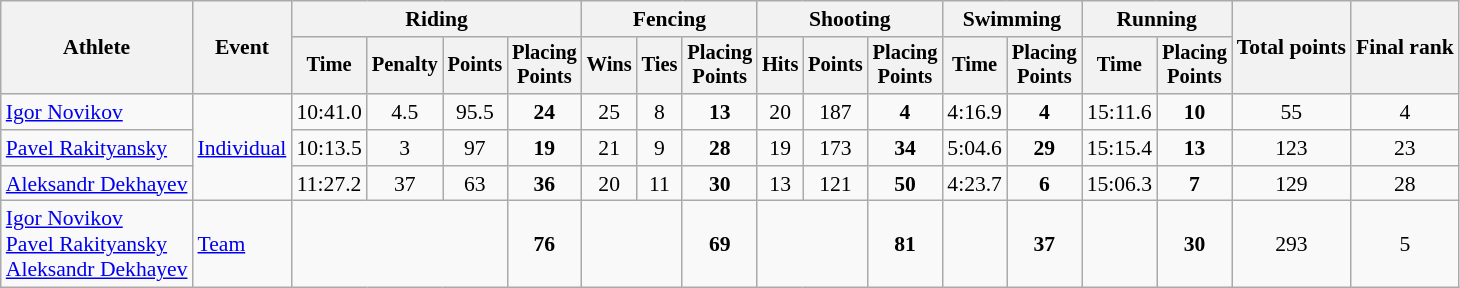<table class="wikitable" style="font-size:90%">
<tr>
<th rowspan="2">Athlete</th>
<th rowspan="2">Event</th>
<th colspan=4>Riding</th>
<th colspan=3>Fencing</th>
<th colspan=3>Shooting</th>
<th colspan=2>Swimming</th>
<th colspan=2>Running</th>
<th rowspan=2>Total points</th>
<th rowspan=2>Final rank</th>
</tr>
<tr style="font-size:95%">
<th>Time</th>
<th>Penalty</th>
<th>Points</th>
<th>Placing <br>Points</th>
<th>Wins</th>
<th>Ties</th>
<th>Placing <br>Points</th>
<th>Hits</th>
<th>Points</th>
<th>Placing <br>Points</th>
<th>Time</th>
<th>Placing <br>Points</th>
<th>Time</th>
<th>Placing <br>Points</th>
</tr>
<tr align=center>
<td align=left><a href='#'>Igor Novikov</a></td>
<td align=left rowspan=3><a href='#'>Individual</a></td>
<td>10:41.0</td>
<td>4.5</td>
<td>95.5</td>
<td><strong>24</strong></td>
<td>25</td>
<td>8</td>
<td><strong>13</strong></td>
<td>20</td>
<td>187</td>
<td><strong>4</strong></td>
<td>4:16.9</td>
<td><strong>4</strong></td>
<td>15:11.6</td>
<td><strong>10</strong></td>
<td>55</td>
<td>4</td>
</tr>
<tr align=center>
<td align=left><a href='#'>Pavel Rakityansky</a></td>
<td>10:13.5</td>
<td>3</td>
<td>97</td>
<td><strong>19</strong></td>
<td>21</td>
<td>9</td>
<td><strong>28</strong></td>
<td>19</td>
<td>173</td>
<td><strong>34</strong></td>
<td>5:04.6</td>
<td><strong>29</strong></td>
<td>15:15.4</td>
<td><strong>13</strong></td>
<td>123</td>
<td>23</td>
</tr>
<tr align=center>
<td align=left><a href='#'>Aleksandr Dekhayev</a></td>
<td>11:27.2</td>
<td>37</td>
<td>63</td>
<td><strong>36</strong></td>
<td>20</td>
<td>11</td>
<td><strong>30</strong></td>
<td>13</td>
<td>121</td>
<td><strong>50</strong></td>
<td>4:23.7</td>
<td><strong>6</strong></td>
<td>15:06.3</td>
<td><strong>7</strong></td>
<td>129</td>
<td>28</td>
</tr>
<tr align=center>
<td align=left><a href='#'>Igor Novikov</a><br><a href='#'>Pavel Rakityansky</a><br><a href='#'>Aleksandr Dekhayev</a></td>
<td align=left><a href='#'>Team</a></td>
<td colspan=3></td>
<td><strong>76</strong></td>
<td colspan=2></td>
<td><strong>69</strong></td>
<td colspan=2></td>
<td><strong>81</strong></td>
<td></td>
<td><strong>37</strong></td>
<td></td>
<td><strong>30</strong></td>
<td>293</td>
<td>5</td>
</tr>
</table>
